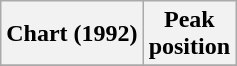<table class="wikitable plainrowheaders"  style="text-align:center">
<tr>
<th scope="col">Chart (1992)</th>
<th scope="col">Peak<br>position</th>
</tr>
<tr>
</tr>
</table>
